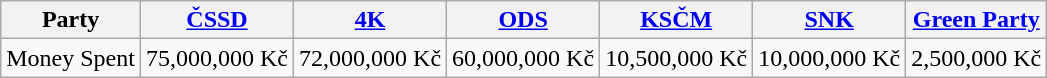<table class=wikitable>
<tr>
<th>Party</th>
<th><a href='#'>ČSSD</a></th>
<th><a href='#'>4K</a></th>
<th><a href='#'>ODS</a></th>
<th><a href='#'>KSČM</a></th>
<th><a href='#'>SNK</a></th>
<th><a href='#'>Green Party</a></th>
</tr>
<tr>
<td>Money Spent</td>
<td>75,000,000 Kč</td>
<td>72,000,000 Kč</td>
<td>60,000,000 Kč</td>
<td>10,500,000 Kč</td>
<td>10,000,000 Kč</td>
<td>2,500,000 Kč</td>
</tr>
</table>
